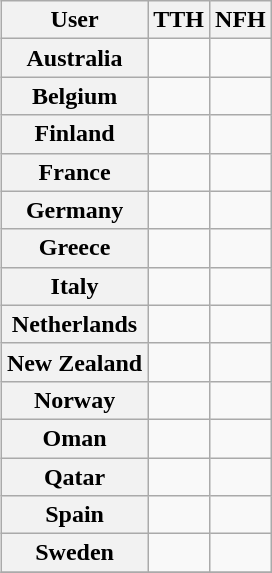<table class="wikitable plainrowheaders" style="float: right; margin-right: 0; margin-left: 1em; text-align: right;">
<tr>
<th scope="col">User</th>
<th scope="col">TTH</th>
<th scope="col">NFH</th>
</tr>
<tr>
<th scope="row">Australia</th>
<td></td>
<td></td>
</tr>
<tr>
<th scope="row">Belgium</th>
<td></td>
<td></td>
</tr>
<tr>
<th scope="row">Finland</th>
<td></td>
<td></td>
</tr>
<tr>
<th scope="row">France</th>
<td></td>
<td></td>
</tr>
<tr>
<th scope="row">Germany</th>
<td></td>
<td></td>
</tr>
<tr>
<th scope="row">Greece</th>
<td></td>
<td></td>
</tr>
<tr>
<th scope="row">Italy</th>
<td></td>
<td></td>
</tr>
<tr>
<th scope="row">Netherlands</th>
<td></td>
<td></td>
</tr>
<tr>
<th scope="row">New Zealand</th>
<td></td>
<td></td>
</tr>
<tr>
<th scope="row">Norway</th>
<td></td>
<td></td>
</tr>
<tr>
<th scope="row">Oman</th>
<td></td>
<td></td>
</tr>
<tr>
<th scope="row">Qatar</th>
<td></td>
<td></td>
</tr>
<tr>
<th scope="row">Spain</th>
<td></td>
<td></td>
</tr>
<tr>
<th scope="row">Sweden</th>
<td></td>
<td></td>
</tr>
<tr>
</tr>
</table>
